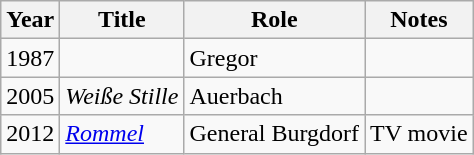<table class="wikitable">
<tr>
<th>Year</th>
<th>Title</th>
<th>Role</th>
<th>Notes</th>
</tr>
<tr>
<td>1987</td>
<td><em></em></td>
<td>Gregor</td>
<td></td>
</tr>
<tr>
<td>2005</td>
<td><em>Weiße Stille</em></td>
<td>Auerbach</td>
<td></td>
</tr>
<tr>
<td>2012</td>
<td><em><a href='#'>Rommel</a></em></td>
<td>General Burgdorf</td>
<td>TV movie</td>
</tr>
</table>
